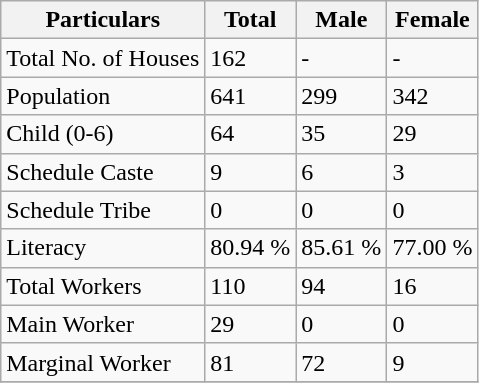<table class="wikitable sortable">
<tr>
<th>Particulars</th>
<th>Total</th>
<th>Male</th>
<th>Female</th>
</tr>
<tr>
<td>Total No. of Houses</td>
<td>162</td>
<td>-</td>
<td>-</td>
</tr>
<tr>
<td>Population</td>
<td>641</td>
<td>299</td>
<td>342</td>
</tr>
<tr>
<td>Child (0-6)</td>
<td>64</td>
<td>35</td>
<td>29</td>
</tr>
<tr>
<td>Schedule Caste</td>
<td>9</td>
<td>6</td>
<td>3</td>
</tr>
<tr>
<td>Schedule Tribe</td>
<td>0</td>
<td>0</td>
<td>0</td>
</tr>
<tr>
<td>Literacy</td>
<td>80.94 %</td>
<td>85.61 %</td>
<td>77.00 %</td>
</tr>
<tr>
<td>Total Workers</td>
<td>110</td>
<td>94</td>
<td>16</td>
</tr>
<tr>
<td>Main Worker</td>
<td>29</td>
<td>0</td>
<td>0</td>
</tr>
<tr>
<td>Marginal Worker</td>
<td>81</td>
<td>72</td>
<td>9</td>
</tr>
<tr>
</tr>
</table>
